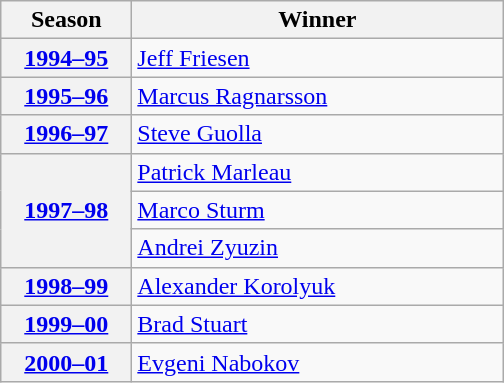<table class="wikitable">
<tr>
<th scope="col" style="width:5em">Season</th>
<th scope="col" style="width:15em">Winner</th>
</tr>
<tr>
<th scope="row"><a href='#'>1994–95</a></th>
<td><a href='#'>Jeff Friesen</a></td>
</tr>
<tr>
<th scope="row"><a href='#'>1995–96</a></th>
<td><a href='#'>Marcus Ragnarsson</a></td>
</tr>
<tr>
<th scope="row"><a href='#'>1996–97</a></th>
<td><a href='#'>Steve Guolla</a></td>
</tr>
<tr>
<th scope="row" rowspan="3"><a href='#'>1997–98</a></th>
<td><a href='#'>Patrick Marleau</a></td>
</tr>
<tr>
<td><a href='#'>Marco Sturm</a></td>
</tr>
<tr>
<td><a href='#'>Andrei Zyuzin</a></td>
</tr>
<tr>
<th scope="row"><a href='#'>1998–99</a></th>
<td><a href='#'>Alexander Korolyuk</a></td>
</tr>
<tr>
<th scope="row"><a href='#'>1999–00</a></th>
<td><a href='#'>Brad Stuart</a></td>
</tr>
<tr>
<th scope="row"><a href='#'>2000–01</a></th>
<td><a href='#'>Evgeni Nabokov</a></td>
</tr>
</table>
